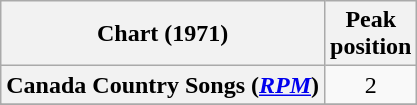<table class="wikitable sortable plainrowheaders" style="text-align:center">
<tr>
<th scope="col">Chart (1971)</th>
<th scope="col">Peak<br> position</th>
</tr>
<tr>
<th scope="row">Canada Country Songs (<em><a href='#'>RPM</a></em>)</th>
<td>2</td>
</tr>
<tr>
</tr>
<tr>
</tr>
</table>
